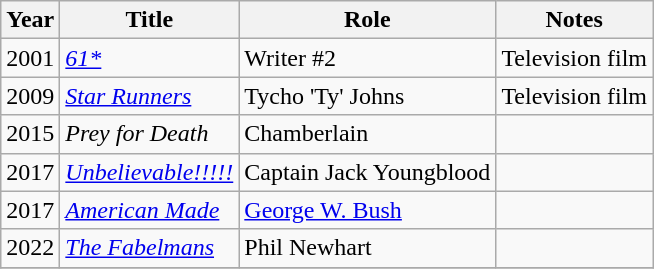<table class="wikitable sortable">
<tr>
<th>Year</th>
<th>Title</th>
<th>Role</th>
<th>Notes</th>
</tr>
<tr>
<td>2001</td>
<td><em><a href='#'>61*</a></em></td>
<td>Writer #2</td>
<td>Television film</td>
</tr>
<tr>
<td>2009</td>
<td><em><a href='#'>Star Runners</a></em></td>
<td>Tycho 'Ty' Johns</td>
<td>Television film</td>
</tr>
<tr>
<td>2015</td>
<td><em>Prey for Death</em></td>
<td>Chamberlain</td>
<td></td>
</tr>
<tr>
<td>2017</td>
<td><em><a href='#'>Unbelievable!!!!!</a></em></td>
<td>Captain Jack Youngblood</td>
<td></td>
</tr>
<tr>
<td>2017</td>
<td><em><a href='#'>American Made</a></em></td>
<td><a href='#'>George W. Bush</a></td>
<td></td>
</tr>
<tr>
<td>2022</td>
<td><em><a href='#'>The Fabelmans</a></em></td>
<td>Phil Newhart</td>
<td></td>
</tr>
<tr>
</tr>
</table>
